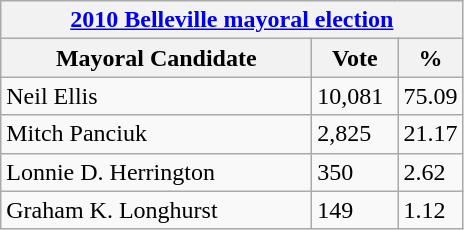<table class="wikitable">
<tr>
<th colspan="3"><a href='#'>2010 Belleville mayoral election</a></th>
</tr>
<tr>
<th bgcolor="#DDDDFF" width="200px">Mayoral Candidate </th>
<th bgcolor="#DDDDFF" width="50px">Vote</th>
<th bgcolor="#DDDDFF" width="30px">%</th>
</tr>
<tr>
<td>Neil Ellis</td>
<td>10,081</td>
<td>75.09</td>
</tr>
<tr>
<td>Mitch Panciuk</td>
<td>2,825</td>
<td>21.17</td>
</tr>
<tr>
<td>Lonnie D. Herrington</td>
<td>350</td>
<td>2.62</td>
</tr>
<tr>
<td>Graham K. Longhurst</td>
<td>149</td>
<td>1.12</td>
</tr>
</table>
